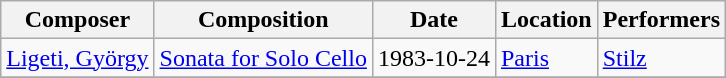<table class="wikitable sortable">
<tr>
<th>Composer</th>
<th>Composition</th>
<th>Date</th>
<th>Location</th>
<th>Performers</th>
</tr>
<tr>
<td><a href='#'>Ligeti, György</a></td>
<td><a href='#'>Sonata for Solo Cello</a></td>
<td>1983-10-24</td>
<td> <a href='#'>Paris</a></td>
<td><a href='#'>Stilz</a></td>
</tr>
<tr>
</tr>
</table>
